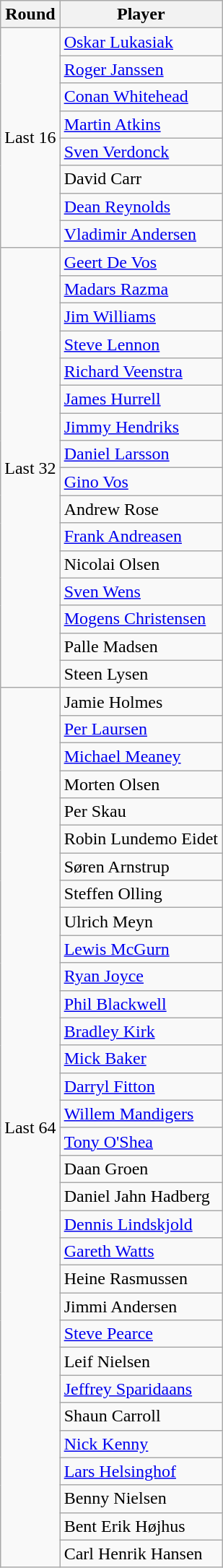<table class="wikitable">
<tr>
<th>Round</th>
<th>Player</th>
</tr>
<tr>
<td rowspan="8">Last 16</td>
<td> <a href='#'>Oskar Lukasiak</a></td>
</tr>
<tr>
<td> <a href='#'>Roger Janssen</a></td>
</tr>
<tr>
<td> <a href='#'>Conan Whitehead</a></td>
</tr>
<tr>
<td> <a href='#'>Martin Atkins</a></td>
</tr>
<tr>
<td> <a href='#'>Sven Verdonck</a></td>
</tr>
<tr>
<td> David Carr</td>
</tr>
<tr>
<td> <a href='#'>Dean Reynolds</a></td>
</tr>
<tr>
<td> <a href='#'>Vladimir Andersen</a></td>
</tr>
<tr>
<td rowspan="16">Last 32</td>
<td> <a href='#'>Geert De Vos</a></td>
</tr>
<tr>
<td> <a href='#'>Madars Razma</a></td>
</tr>
<tr>
<td> <a href='#'>Jim Williams</a></td>
</tr>
<tr>
<td> <a href='#'>Steve Lennon</a></td>
</tr>
<tr>
<td> <a href='#'>Richard Veenstra</a></td>
</tr>
<tr>
<td> <a href='#'>James Hurrell</a></td>
</tr>
<tr>
<td> <a href='#'>Jimmy Hendriks</a></td>
</tr>
<tr>
<td> <a href='#'>Daniel Larsson</a></td>
</tr>
<tr>
<td> <a href='#'>Gino Vos</a></td>
</tr>
<tr>
<td> Andrew Rose</td>
</tr>
<tr>
<td> <a href='#'>Frank Andreasen</a></td>
</tr>
<tr>
<td> Nicolai Olsen</td>
</tr>
<tr>
<td> <a href='#'>Sven Wens</a></td>
</tr>
<tr>
<td> <a href='#'>Mogens Christensen</a></td>
</tr>
<tr>
<td> Palle Madsen</td>
</tr>
<tr>
<td> Steen Lysen</td>
</tr>
<tr>
<td rowspan="32">Last 64</td>
<td> Jamie Holmes</td>
</tr>
<tr>
<td> <a href='#'>Per Laursen</a></td>
</tr>
<tr>
<td> <a href='#'>Michael Meaney</a></td>
</tr>
<tr>
<td> Morten Olsen</td>
</tr>
<tr>
<td> Per Skau</td>
</tr>
<tr>
<td> Robin Lundemo Eidet</td>
</tr>
<tr>
<td> Søren Arnstrup</td>
</tr>
<tr>
<td> Steffen Olling</td>
</tr>
<tr>
<td> Ulrich Meyn</td>
</tr>
<tr>
<td> <a href='#'>Lewis McGurn</a></td>
</tr>
<tr>
<td> <a href='#'>Ryan Joyce</a></td>
</tr>
<tr>
<td> <a href='#'>Phil Blackwell</a></td>
</tr>
<tr>
<td> <a href='#'>Bradley Kirk</a></td>
</tr>
<tr>
<td> <a href='#'>Mick Baker</a></td>
</tr>
<tr>
<td> <a href='#'>Darryl Fitton</a></td>
</tr>
<tr>
<td> <a href='#'>Willem Mandigers</a></td>
</tr>
<tr>
<td> <a href='#'>Tony O'Shea</a></td>
</tr>
<tr>
<td> Daan Groen</td>
</tr>
<tr>
<td> Daniel Jahn Hadberg</td>
</tr>
<tr>
<td> <a href='#'>Dennis Lindskjold</a></td>
</tr>
<tr>
<td> <a href='#'>Gareth Watts</a></td>
</tr>
<tr>
<td> Heine Rasmussen</td>
</tr>
<tr>
<td> Jimmi Andersen</td>
</tr>
<tr>
<td> <a href='#'>Steve Pearce</a></td>
</tr>
<tr>
<td> Leif Nielsen</td>
</tr>
<tr>
<td> <a href='#'>Jeffrey Sparidaans</a></td>
</tr>
<tr>
<td> Shaun Carroll</td>
</tr>
<tr>
<td> <a href='#'>Nick Kenny</a></td>
</tr>
<tr>
<td> <a href='#'>Lars Helsinghof</a></td>
</tr>
<tr>
<td> Benny Nielsen</td>
</tr>
<tr>
<td> Bent Erik Højhus</td>
</tr>
<tr>
<td> Carl Henrik Hansen</td>
</tr>
</table>
